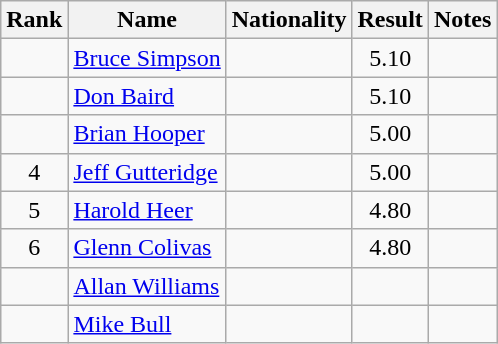<table class="wikitable sortable" style=" text-align:center;font-size=95%">
<tr>
<th>Rank</th>
<th>Name</th>
<th>Nationality</th>
<th>Result</th>
<th>Notes</th>
</tr>
<tr>
<td></td>
<td align=left><a href='#'>Bruce Simpson</a></td>
<td align=left></td>
<td>5.10</td>
<td></td>
</tr>
<tr>
<td></td>
<td align=left><a href='#'>Don Baird</a></td>
<td align=left></td>
<td>5.10</td>
<td></td>
</tr>
<tr>
<td></td>
<td align=left><a href='#'>Brian Hooper</a></td>
<td align=left></td>
<td>5.00</td>
<td></td>
</tr>
<tr>
<td>4</td>
<td align=left><a href='#'>Jeff Gutteridge</a></td>
<td align=left></td>
<td>5.00</td>
<td></td>
</tr>
<tr>
<td>5</td>
<td align=left><a href='#'>Harold Heer</a></td>
<td align=left></td>
<td>4.80</td>
<td></td>
</tr>
<tr>
<td>6</td>
<td align=left><a href='#'>Glenn Colivas</a></td>
<td align=left></td>
<td>4.80</td>
<td></td>
</tr>
<tr>
<td></td>
<td align=left><a href='#'>Allan Williams</a></td>
<td align=left></td>
<td></td>
<td></td>
</tr>
<tr>
<td></td>
<td align=left><a href='#'>Mike Bull</a></td>
<td align=left></td>
<td></td>
<td></td>
</tr>
</table>
